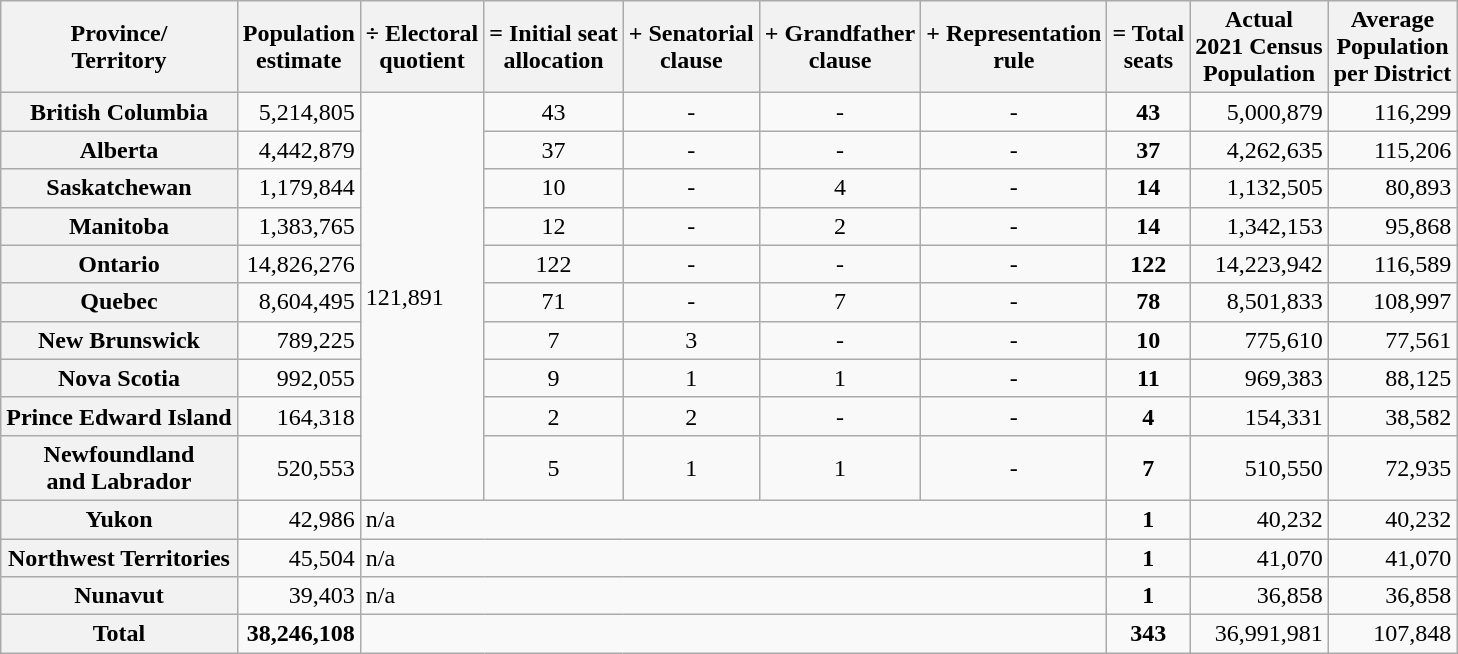<table class="wikitable sortable">
<tr>
<th>Province/<br>Territory</th>
<th>Population <br>estimate</th>
<th>÷ Electoral <br>quotient</th>
<th>= Initial seat <br>allocation</th>
<th>+ Senatorial<br>clause</th>
<th>+ Grandfather<br>clause</th>
<th>+ Representation<br>rule</th>
<th>= Total<br>seats</th>
<th>Actual<br>2021 Census<br>Population</th>
<th>Average<br>Population <br>per District</th>
</tr>
<tr>
<th>British Columbia</th>
<td align="right">5,214,805</td>
<td rowspan="10">121,891</td>
<td align="center">43</td>
<td align="center">-</td>
<td align="center">-</td>
<td align="center">-</td>
<td align="center"><strong>43</strong></td>
<td align="right">5,000,879</td>
<td align="right">116,299</td>
</tr>
<tr>
<th>Alberta</th>
<td align="right">4,442,879</td>
<td align="center">37</td>
<td align="center">-</td>
<td align="center">-</td>
<td align="center">-</td>
<td align="center"><strong>37</strong></td>
<td align="right">4,262,635</td>
<td align="right">115,206</td>
</tr>
<tr>
<th>Saskatchewan</th>
<td align="right">1,179,844</td>
<td align="center">10</td>
<td align="center">-</td>
<td align="center">4</td>
<td align="center">-</td>
<td align="center"><strong>14</strong></td>
<td align="right">1,132,505</td>
<td align="right">80,893</td>
</tr>
<tr>
<th>Manitoba</th>
<td align="right">1,383,765</td>
<td align="center">12</td>
<td align="center">-</td>
<td align="center">2</td>
<td align="center">-</td>
<td align="center"><strong>14</strong></td>
<td align="right">1,342,153</td>
<td align="right">95,868</td>
</tr>
<tr>
<th>Ontario</th>
<td align="right">14,826,276</td>
<td align="center">122</td>
<td align="center">-</td>
<td align="center">-</td>
<td align="center">-</td>
<td align="center"><strong>122</strong></td>
<td align="right">14,223,942</td>
<td align="right">116,589</td>
</tr>
<tr>
<th>Quebec</th>
<td align="right">8,604,495</td>
<td align="center">71</td>
<td align="center">-</td>
<td align="center">7</td>
<td align="center">-</td>
<td align="center"><strong>78</strong></td>
<td align="right">8,501,833</td>
<td align="right">108,997</td>
</tr>
<tr>
<th>New Brunswick</th>
<td align="right">789,225</td>
<td align="center">7</td>
<td align="center">3</td>
<td align="center">-</td>
<td align="center">-</td>
<td align="center"><strong>10</strong></td>
<td align="right">775,610</td>
<td align="right">77,561</td>
</tr>
<tr>
<th>Nova Scotia</th>
<td align="right">992,055</td>
<td align="center">9</td>
<td align="center">1</td>
<td align="center">1</td>
<td align="center">-</td>
<td align="center"><strong>11</strong></td>
<td align="right">969,383</td>
<td align="right">88,125</td>
</tr>
<tr>
<th>Prince Edward Island</th>
<td align="right">164,318</td>
<td align="center">2</td>
<td align="center">2</td>
<td align="center">-</td>
<td align="center">-</td>
<td align="center"><strong>4</strong></td>
<td align="right">154,331</td>
<td align="right">38,582</td>
</tr>
<tr>
<th>Newfoundland <br>and Labrador</th>
<td align="right">520,553</td>
<td align="center">5</td>
<td align="center">1</td>
<td align="center">1</td>
<td align="center">-</td>
<td align="center"><strong>7</strong></td>
<td align="right">510,550</td>
<td align="right">72,935</td>
</tr>
<tr>
<th>Yukon</th>
<td align="right">42,986</td>
<td colspan="5">n/a</td>
<td align="center"><strong>1</strong></td>
<td align="right">40,232</td>
<td align="right">40,232</td>
</tr>
<tr>
<th>Northwest Territories</th>
<td align="right">45,504</td>
<td colspan="5">n/a</td>
<td align="center"><strong>1</strong></td>
<td align="right">41,070</td>
<td align="right">41,070</td>
</tr>
<tr>
<th>Nunavut</th>
<td align="right">39,403</td>
<td colspan="5">n/a</td>
<td align="center"><strong>1</strong></td>
<td align="right">36,858</td>
<td align="right">36,858</td>
</tr>
<tr>
<th><strong>Total</strong></th>
<td align="right"><strong>38,246,108</strong></td>
<td colspan="5"></td>
<td align="center"><strong>343</strong></td>
<td align="right">36,991,981</td>
<td align="right">107,848</td>
</tr>
</table>
